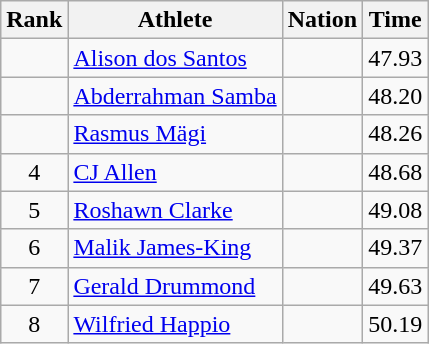<table class="wikitable">
<tr>
<th scope="col">Rank</th>
<th scope="col">Athlete</th>
<th scope="col">Nation</th>
<th scope="col">Time</th>
</tr>
<tr>
<td align=center></td>
<td><a href='#'>Alison dos Santos</a></td>
<td></td>
<td>47.93</td>
</tr>
<tr>
<td align=center></td>
<td><a href='#'>Abderrahman Samba</a></td>
<td></td>
<td>48.20</td>
</tr>
<tr>
<td align=center></td>
<td><a href='#'>Rasmus Mägi</a></td>
<td></td>
<td>48.26</td>
</tr>
<tr>
<td align=center>4</td>
<td><a href='#'>CJ Allen</a></td>
<td></td>
<td>48.68</td>
</tr>
<tr>
<td align=center>5</td>
<td><a href='#'>Roshawn Clarke</a></td>
<td></td>
<td>49.08</td>
</tr>
<tr>
<td align=center>6</td>
<td><a href='#'>Malik James-King</a></td>
<td></td>
<td>49.37</td>
</tr>
<tr>
<td align=center>7</td>
<td><a href='#'>Gerald Drummond</a></td>
<td></td>
<td>49.63</td>
</tr>
<tr>
<td align=center>8</td>
<td><a href='#'>Wilfried Happio</a></td>
<td></td>
<td>50.19</td>
</tr>
</table>
